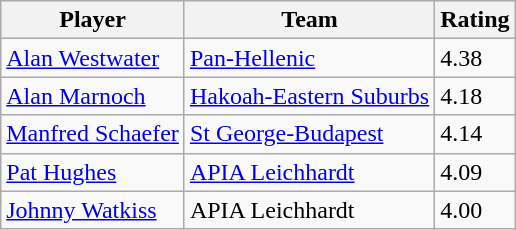<table class="wikitable defaultcenter col3right">
<tr>
<th>Player</th>
<th>Team</th>
<th>Rating</th>
</tr>
<tr>
<td><a href='#'>Alan Westwater</a></td>
<td><a href='#'>Pan-Hellenic</a></td>
<td>4.38</td>
</tr>
<tr>
<td><a href='#'>Alan Marnoch</a></td>
<td><a href='#'>Hakoah-Eastern Suburbs</a></td>
<td>4.18</td>
</tr>
<tr>
<td><a href='#'>Manfred Schaefer</a></td>
<td><a href='#'>St George-Budapest</a></td>
<td>4.14</td>
</tr>
<tr>
<td><a href='#'>Pat Hughes</a></td>
<td><a href='#'>APIA Leichhardt</a></td>
<td>4.09</td>
</tr>
<tr>
<td><a href='#'>Johnny Watkiss</a></td>
<td>APIA Leichhardt</td>
<td>4.00</td>
</tr>
</table>
